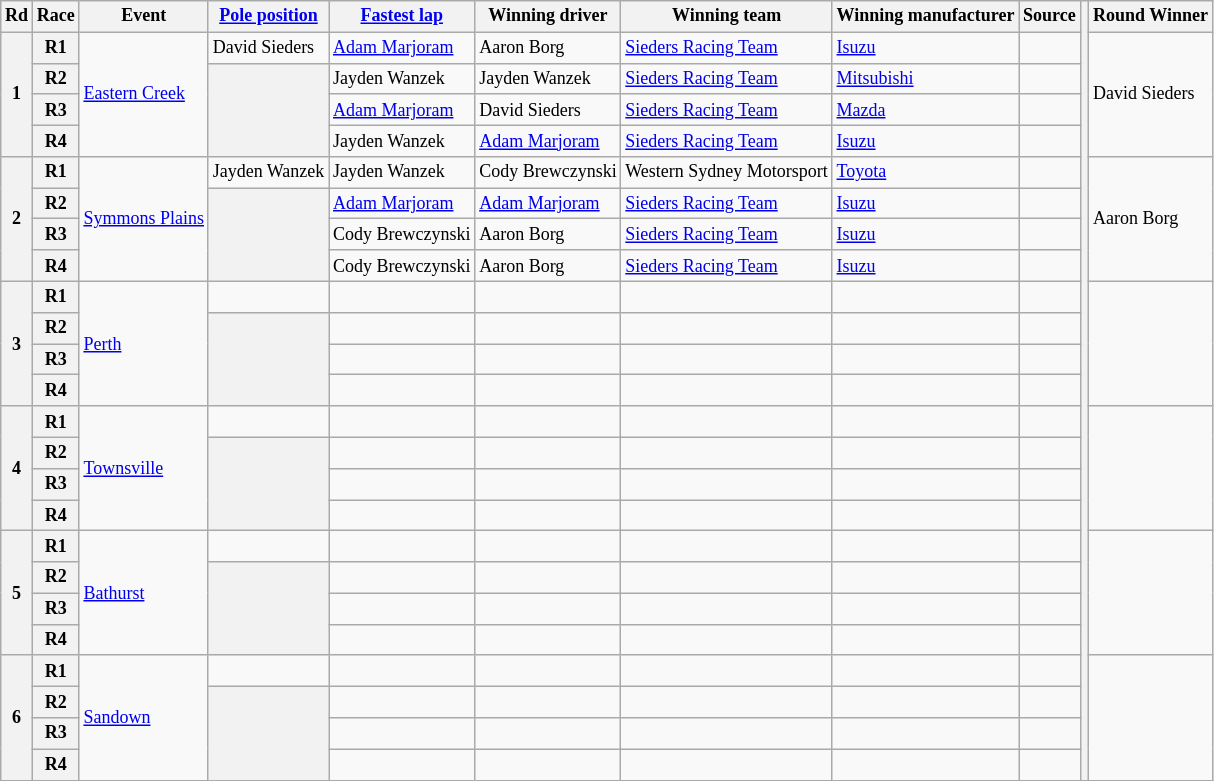<table class="wikitable" style=font-size:75%;>
<tr>
<th>Rd</th>
<th>Race</th>
<th>Event</th>
<th><a href='#'>Pole position</a></th>
<th><a href='#'>Fastest lap</a></th>
<th>Winning driver</th>
<th>Winning team</th>
<th>Winning manufacturer</th>
<th>Source</th>
<th rowspan="25"></th>
<th>Round Winner</th>
</tr>
<tr>
<th rowspan="4">1</th>
<th>R1</th>
<td rowspan="4"> <a href='#'>Eastern Creek</a></td>
<td> David Sieders</td>
<td> <a href='#'>Adam Marjoram</a></td>
<td> Aaron Borg</td>
<td><a href='#'>Sieders Racing Team</a></td>
<td> <a href='#'>Isuzu</a></td>
<td></td>
<td rowspan="4"> David Sieders</td>
</tr>
<tr>
<th>R2</th>
<th rowspan="3"></th>
<td> Jayden Wanzek</td>
<td> Jayden Wanzek</td>
<td><a href='#'>Sieders Racing Team</a></td>
<td> <a href='#'>Mitsubishi</a></td>
<td></td>
</tr>
<tr>
<th>R3</th>
<td> <a href='#'>Adam Marjoram</a></td>
<td> David Sieders</td>
<td><a href='#'>Sieders Racing Team</a></td>
<td> <a href='#'>Mazda</a></td>
<td></td>
</tr>
<tr>
<th>R4</th>
<td> Jayden Wanzek</td>
<td> <a href='#'>Adam Marjoram</a></td>
<td><a href='#'>Sieders Racing Team</a></td>
<td> <a href='#'>Isuzu</a></td>
<td></td>
</tr>
<tr>
<th rowspan="4">2</th>
<th>R1</th>
<td rowspan="4"> <a href='#'>Symmons Plains</a></td>
<td> Jayden Wanzek</td>
<td> Jayden Wanzek</td>
<td> Cody Brewczynski</td>
<td>Western Sydney Motorsport</td>
<td> <a href='#'>Toyota</a></td>
<td></td>
<td rowspan="4"> Aaron Borg</td>
</tr>
<tr>
<th>R2</th>
<th rowspan="3"></th>
<td> <a href='#'>Adam Marjoram</a></td>
<td> <a href='#'>Adam Marjoram</a></td>
<td><a href='#'>Sieders Racing Team</a></td>
<td> <a href='#'>Isuzu</a></td>
<td></td>
</tr>
<tr>
<th>R3</th>
<td> Cody Brewczynski</td>
<td> Aaron Borg</td>
<td><a href='#'>Sieders Racing Team</a></td>
<td> <a href='#'>Isuzu</a></td>
<td></td>
</tr>
<tr>
<th>R4</th>
<td> Cody Brewczynski</td>
<td> Aaron Borg</td>
<td><a href='#'>Sieders Racing Team</a></td>
<td> <a href='#'>Isuzu</a></td>
<td></td>
</tr>
<tr>
<th rowspan="4">3</th>
<th>R1</th>
<td rowspan="4"> <a href='#'>Perth</a></td>
<td></td>
<td></td>
<td></td>
<td></td>
<td></td>
<td></td>
<td rowspan="4"></td>
</tr>
<tr>
<th>R2</th>
<th rowspan="3"></th>
<td></td>
<td></td>
<td></td>
<td></td>
<td></td>
</tr>
<tr>
<th>R3</th>
<td></td>
<td></td>
<td></td>
<td></td>
<td></td>
</tr>
<tr>
<th>R4</th>
<td></td>
<td></td>
<td></td>
<td></td>
<td></td>
</tr>
<tr>
<th rowspan="4">4</th>
<th>R1</th>
<td rowspan="4"> <a href='#'>Townsville</a></td>
<td></td>
<td></td>
<td></td>
<td></td>
<td></td>
<td></td>
<td rowspan="4"></td>
</tr>
<tr>
<th>R2</th>
<th rowspan="3"></th>
<td></td>
<td></td>
<td></td>
<td></td>
<td></td>
</tr>
<tr>
<th>R3</th>
<td></td>
<td></td>
<td></td>
<td></td>
<td></td>
</tr>
<tr>
<th>R4</th>
<td></td>
<td></td>
<td></td>
<td></td>
<td></td>
</tr>
<tr>
<th rowspan="4">5</th>
<th>R1</th>
<td rowspan="4"> <a href='#'>Bathurst</a></td>
<td></td>
<td></td>
<td></td>
<td></td>
<td></td>
<td></td>
<td rowspan="4"></td>
</tr>
<tr>
<th>R2</th>
<th rowspan="3"></th>
<td></td>
<td></td>
<td></td>
<td></td>
<td></td>
</tr>
<tr>
<th>R3</th>
<td></td>
<td></td>
<td></td>
<td></td>
<td></td>
</tr>
<tr>
<th>R4</th>
<td></td>
<td></td>
<td></td>
<td></td>
<td></td>
</tr>
<tr>
<th rowspan="4">6</th>
<th>R1</th>
<td rowspan="4"> <a href='#'>Sandown</a></td>
<td></td>
<td></td>
<td></td>
<td></td>
<td></td>
<td></td>
<td rowspan="4"></td>
</tr>
<tr>
<th>R2</th>
<th rowspan="3"></th>
<td></td>
<td></td>
<td></td>
<td></td>
<td></td>
</tr>
<tr>
<th>R3</th>
<td></td>
<td></td>
<td></td>
<td></td>
<td></td>
</tr>
<tr>
<th>R4</th>
<td></td>
<td></td>
<td></td>
<td></td>
<td></td>
</tr>
</table>
